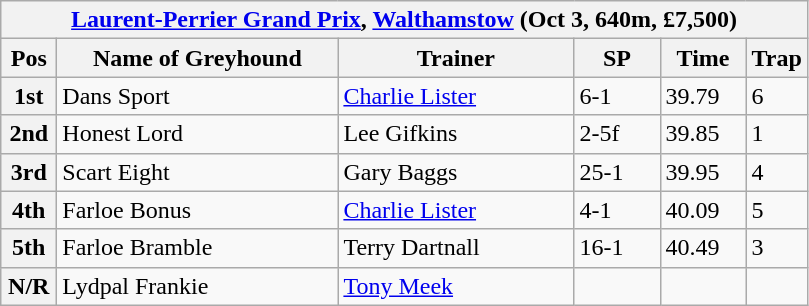<table class="wikitable">
<tr>
<th colspan="6"><a href='#'>Laurent-Perrier Grand Prix</a>, <a href='#'>Walthamstow</a> (Oct 3, 640m, £7,500)</th>
</tr>
<tr>
<th width=30>Pos</th>
<th width=180>Name of Greyhound</th>
<th width=150>Trainer</th>
<th width=50>SP</th>
<th width=50>Time</th>
<th width=30>Trap</th>
</tr>
<tr>
<th>1st</th>
<td>Dans Sport</td>
<td><a href='#'>Charlie Lister</a></td>
<td>6-1</td>
<td>39.79</td>
<td>6</td>
</tr>
<tr>
<th>2nd</th>
<td>Honest Lord</td>
<td>Lee Gifkins</td>
<td>2-5f</td>
<td>39.85</td>
<td>1</td>
</tr>
<tr>
<th>3rd</th>
<td>Scart Eight</td>
<td>Gary Baggs</td>
<td>25-1</td>
<td>39.95</td>
<td>4</td>
</tr>
<tr>
<th>4th</th>
<td>Farloe Bonus</td>
<td><a href='#'>Charlie Lister</a></td>
<td>4-1</td>
<td>40.09</td>
<td>5</td>
</tr>
<tr>
<th>5th</th>
<td>Farloe Bramble</td>
<td>Terry Dartnall</td>
<td>16-1</td>
<td>40.49</td>
<td>3</td>
</tr>
<tr>
<th>N/R</th>
<td>Lydpal Frankie</td>
<td><a href='#'>Tony Meek</a></td>
<td></td>
<td></td>
<td></td>
</tr>
</table>
